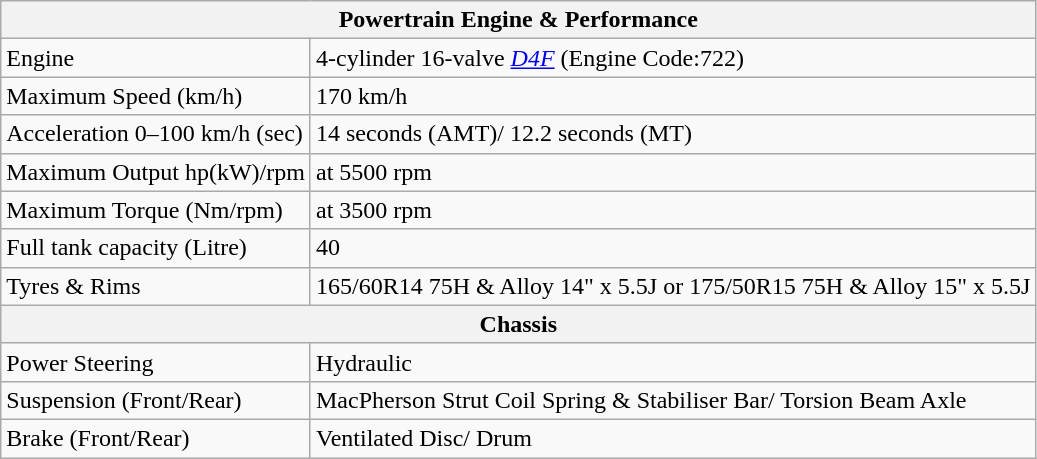<table class="wikitable" align="center">
<tr>
<th colspan="2">Powertrain Engine & Performance</th>
</tr>
<tr>
<td>Engine</td>
<td>4-cylinder 16-valve <a href='#'><em>D4F</em></a> (Engine Code:722)</td>
</tr>
<tr>
<td>Maximum Speed (km/h)</td>
<td>170 km/h</td>
</tr>
<tr>
<td>Acceleration 0–100 km/h (sec)</td>
<td>14 seconds (AMT)/ 12.2 seconds (MT)</td>
</tr>
<tr>
<td>Maximum Output hp(kW)/rpm</td>
<td> at 5500 rpm</td>
</tr>
<tr>
<td>Maximum Torque (Nm/rpm)</td>
<td> at 3500 rpm</td>
</tr>
<tr>
<td>Full tank capacity (Litre)</td>
<td>40</td>
</tr>
<tr>
<td>Tyres & Rims</td>
<td>165/60R14 75H & Alloy 14" x 5.5J or 175/50R15 75H & Alloy 15" x 5.5J</td>
</tr>
<tr>
<th align="center" colspan="2">Chassis</th>
</tr>
<tr>
<td>Power Steering</td>
<td>Hydraulic</td>
</tr>
<tr>
<td>Suspension (Front/Rear)</td>
<td>MacPherson Strut Coil Spring & Stabiliser Bar/ Torsion Beam Axle</td>
</tr>
<tr>
<td>Brake (Front/Rear)</td>
<td>Ventilated Disc/ Drum</td>
</tr>
</table>
